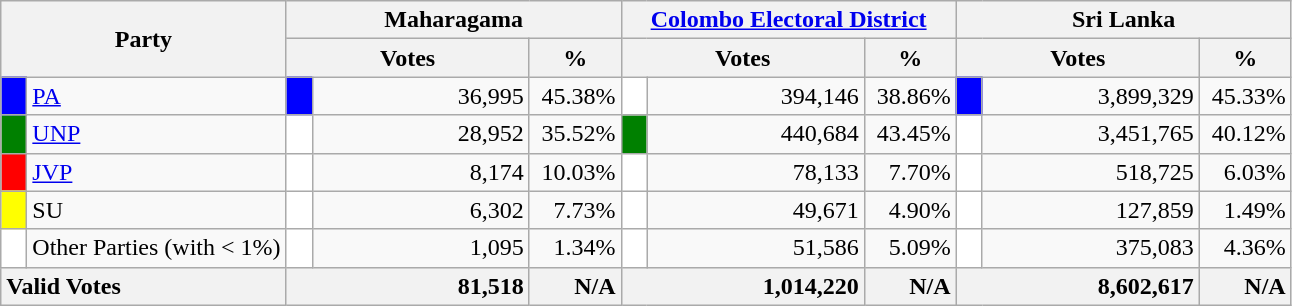<table class="wikitable">
<tr>
<th colspan="2" width="144px"rowspan="2">Party</th>
<th colspan="3" width="216px">Maharagama</th>
<th colspan="3" width="216px"><a href='#'>Colombo Electoral District</a></th>
<th colspan="3" width="216px">Sri Lanka</th>
</tr>
<tr>
<th colspan="2" width="144px">Votes</th>
<th>%</th>
<th colspan="2" width="144px">Votes</th>
<th>%</th>
<th colspan="2" width="144px">Votes</th>
<th>%</th>
</tr>
<tr>
<td style="background-color:blue;" width="10px"></td>
<td style="text-align:left;"><a href='#'>PA</a></td>
<td style="background-color:blue;" width="10px"></td>
<td style="text-align:right;">36,995</td>
<td style="text-align:right;">45.38%</td>
<td style="background-color:white;" width="10px"></td>
<td style="text-align:right;">394,146</td>
<td style="text-align:right;">38.86%</td>
<td style="background-color:blue;" width="10px"></td>
<td style="text-align:right;">3,899,329</td>
<td style="text-align:right;">45.33%</td>
</tr>
<tr>
<td style="background-color:green;" width="10px"></td>
<td style="text-align:left;"><a href='#'>UNP</a></td>
<td style="background-color:white;" width="10px"></td>
<td style="text-align:right;">28,952</td>
<td style="text-align:right;">35.52%</td>
<td style="background-color:green;" width="10px"></td>
<td style="text-align:right;">440,684</td>
<td style="text-align:right;">43.45%</td>
<td style="background-color:white;" width="10px"></td>
<td style="text-align:right;">3,451,765</td>
<td style="text-align:right;">40.12%</td>
</tr>
<tr>
<td style="background-color:red;" width="10px"></td>
<td style="text-align:left;"><a href='#'>JVP</a></td>
<td style="background-color:white;" width="10px"></td>
<td style="text-align:right;">8,174</td>
<td style="text-align:right;">10.03%</td>
<td style="background-color:white;" width="10px"></td>
<td style="text-align:right;">78,133</td>
<td style="text-align:right;">7.70%</td>
<td style="background-color:white;" width="10px"></td>
<td style="text-align:right;">518,725</td>
<td style="text-align:right;">6.03%</td>
</tr>
<tr>
<td style="background-color:yellow;" width="10px"></td>
<td style="text-align:left;">SU</td>
<td style="background-color:white;" width="10px"></td>
<td style="text-align:right;">6,302</td>
<td style="text-align:right;">7.73%</td>
<td style="background-color:white;" width="10px"></td>
<td style="text-align:right;">49,671</td>
<td style="text-align:right;">4.90%</td>
<td style="background-color:white;" width="10px"></td>
<td style="text-align:right;">127,859</td>
<td style="text-align:right;">1.49%</td>
</tr>
<tr>
<td style="background-color:white;" width="10px"></td>
<td style="text-align:left;">Other Parties (with < 1%)</td>
<td style="background-color:white;" width="10px"></td>
<td style="text-align:right;">1,095</td>
<td style="text-align:right;">1.34%</td>
<td style="background-color:white;" width="10px"></td>
<td style="text-align:right;">51,586</td>
<td style="text-align:right;">5.09%</td>
<td style="background-color:white;" width="10px"></td>
<td style="text-align:right;">375,083</td>
<td style="text-align:right;">4.36%</td>
</tr>
<tr>
<th colspan="2" width="144px"style="text-align:left;">Valid Votes</th>
<th style="text-align:right;"colspan="2" width="144px">81,518</th>
<th style="text-align:right;">N/A</th>
<th style="text-align:right;"colspan="2" width="144px">1,014,220</th>
<th style="text-align:right;">N/A</th>
<th style="text-align:right;"colspan="2" width="144px">8,602,617</th>
<th style="text-align:right;">N/A</th>
</tr>
</table>
